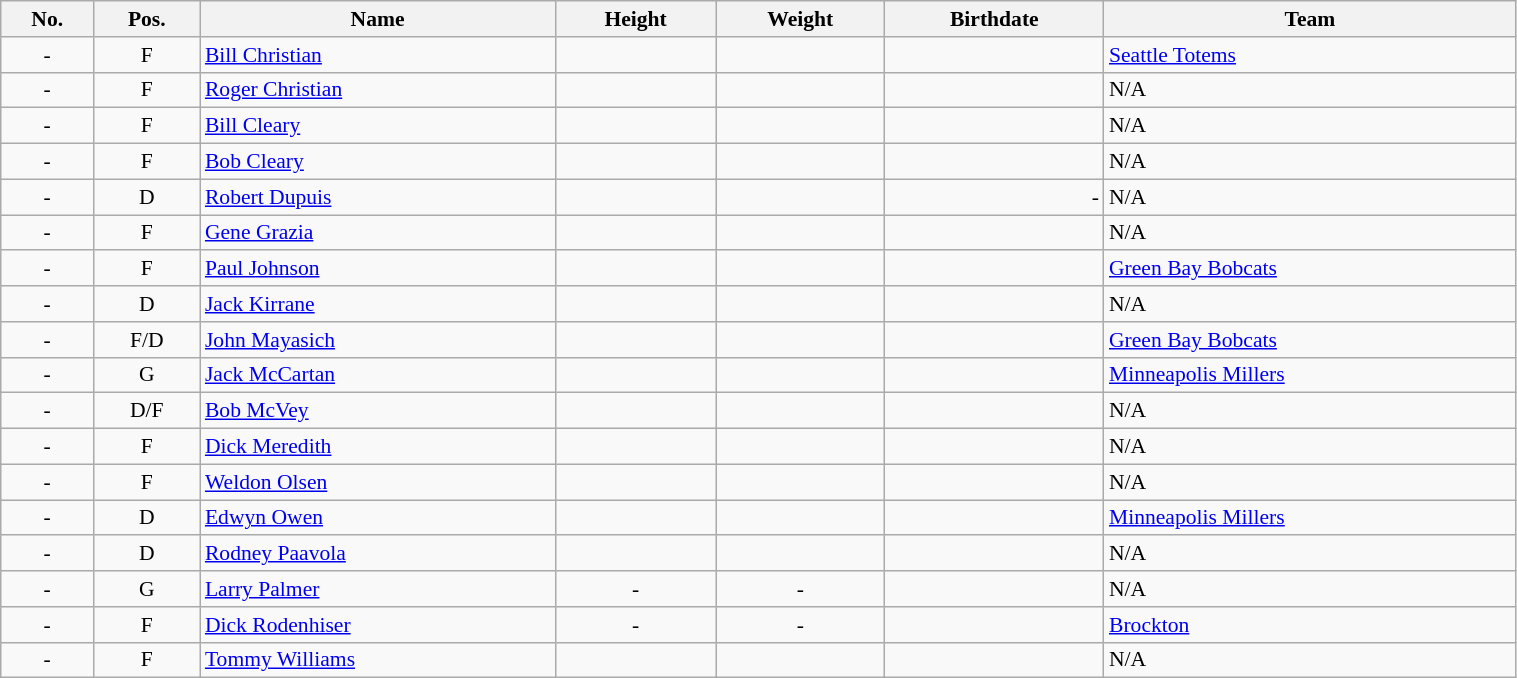<table class="wikitable sortable" width="80%" style="font-size: 90%; text-align: center;">
<tr>
<th>No.</th>
<th>Pos.</th>
<th>Name</th>
<th>Height</th>
<th>Weight</th>
<th>Birthdate</th>
<th>Team</th>
</tr>
<tr>
<td>-</td>
<td>F</td>
<td style="text-align:left;"><a href='#'>Bill Christian</a></td>
<td></td>
<td></td>
<td style="text-align:right;"></td>
<td style="text-align:left;"> <a href='#'>Seattle Totems</a></td>
</tr>
<tr>
<td>-</td>
<td>F</td>
<td style="text-align:left;"><a href='#'>Roger Christian</a></td>
<td></td>
<td></td>
<td style="text-align:right;"></td>
<td style="text-align:left;">N/A</td>
</tr>
<tr>
<td>-</td>
<td>F</td>
<td style="text-align:left;"><a href='#'>Bill Cleary</a></td>
<td></td>
<td></td>
<td style="text-align:right;"></td>
<td style="text-align:left;">N/A</td>
</tr>
<tr>
<td>-</td>
<td>F</td>
<td style="text-align:left;"><a href='#'>Bob Cleary</a></td>
<td></td>
<td></td>
<td style="text-align:right;"></td>
<td style="text-align:left;">N/A</td>
</tr>
<tr>
<td>-</td>
<td>D</td>
<td style="text-align:left;"><a href='#'>Robert Dupuis</a></td>
<td></td>
<td></td>
<td style="text-align:right;">-</td>
<td style="text-align:left;">N/A</td>
</tr>
<tr>
<td>-</td>
<td>F</td>
<td style="text-align:left;"><a href='#'>Gene Grazia</a></td>
<td></td>
<td></td>
<td style="text-align:right;"></td>
<td style="text-align:left;">N/A</td>
</tr>
<tr>
<td>-</td>
<td>F</td>
<td style="text-align:left;"><a href='#'>Paul Johnson</a></td>
<td></td>
<td></td>
<td style="text-align:right;"></td>
<td style="text-align:left;"> <a href='#'>Green Bay Bobcats</a></td>
</tr>
<tr>
<td>-</td>
<td>D</td>
<td style="text-align:left;"><a href='#'>Jack Kirrane</a></td>
<td></td>
<td></td>
<td style="text-align:right;"></td>
<td style="text-align:left;">N/A</td>
</tr>
<tr>
<td>-</td>
<td>F/D</td>
<td style="text-align:left;"><a href='#'>John Mayasich</a></td>
<td></td>
<td></td>
<td style="text-align:right;"></td>
<td style="text-align:left;"> <a href='#'>Green Bay Bobcats</a></td>
</tr>
<tr>
<td>-</td>
<td>G</td>
<td style="text-align:left;"><a href='#'>Jack McCartan</a></td>
<td></td>
<td></td>
<td style="text-align:right;"></td>
<td style="text-align:left;"> <a href='#'>Minneapolis Millers</a></td>
</tr>
<tr>
<td>-</td>
<td>D/F</td>
<td style="text-align:left;"><a href='#'>Bob McVey</a></td>
<td></td>
<td></td>
<td style="text-align:right;"></td>
<td style="text-align:left;">N/A</td>
</tr>
<tr>
<td>-</td>
<td>F</td>
<td style="text-align:left;"><a href='#'>Dick Meredith</a></td>
<td></td>
<td></td>
<td style="text-align:right;"></td>
<td style="text-align:left;">N/A</td>
</tr>
<tr>
<td>-</td>
<td>F</td>
<td style="text-align:left;"><a href='#'>Weldon Olsen</a></td>
<td></td>
<td></td>
<td style="text-align:right;"></td>
<td style="text-align:left;">N/A</td>
</tr>
<tr>
<td>-</td>
<td>D</td>
<td style="text-align:left;"><a href='#'>Edwyn Owen</a></td>
<td></td>
<td></td>
<td style="text-align:right;"></td>
<td style="text-align:left;"> <a href='#'>Minneapolis Millers</a></td>
</tr>
<tr>
<td>-</td>
<td>D</td>
<td style="text-align:left;"><a href='#'>Rodney Paavola</a></td>
<td></td>
<td></td>
<td style="text-align:right;"></td>
<td style="text-align:left;">N/A</td>
</tr>
<tr>
<td>-</td>
<td>G</td>
<td style="text-align:left;"><a href='#'>Larry Palmer</a></td>
<td>-</td>
<td>-</td>
<td style="text-align:right;"></td>
<td style="text-align:left;">N/A</td>
</tr>
<tr>
<td>-</td>
<td>F</td>
<td style="text-align:left;"><a href='#'>Dick Rodenhiser</a></td>
<td>-</td>
<td>-</td>
<td style="text-align:right;"></td>
<td style="text-align:left;"> <a href='#'>Brockton</a></td>
</tr>
<tr>
<td>-</td>
<td>F</td>
<td style="text-align:left;"><a href='#'>Tommy Williams</a></td>
<td></td>
<td></td>
<td style="text-align:right;"></td>
<td style="text-align:left;">N/A</td>
</tr>
</table>
